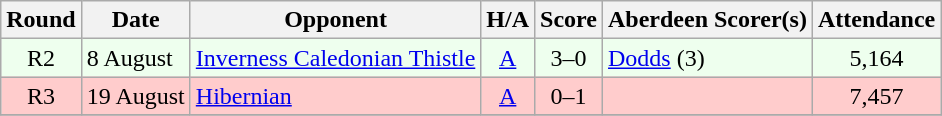<table class="wikitable" style="text-align:center">
<tr>
<th>Round</th>
<th>Date</th>
<th>Opponent</th>
<th>H/A</th>
<th>Score</th>
<th>Aberdeen Scorer(s)</th>
<th>Attendance</th>
</tr>
<tr bgcolor=#EEFFEE>
<td>R2</td>
<td align=left>8 August</td>
<td align=left><a href='#'>Inverness Caledonian Thistle</a></td>
<td><a href='#'>A</a></td>
<td>3–0</td>
<td align=left><a href='#'>Dodds</a> (3)</td>
<td>5,164</td>
</tr>
<tr bgcolor=#FFCCCC>
<td>R3</td>
<td align=left>19 August</td>
<td align=left><a href='#'>Hibernian</a></td>
<td><a href='#'>A</a></td>
<td>0–1</td>
<td align=left></td>
<td>7,457</td>
</tr>
<tr>
</tr>
</table>
